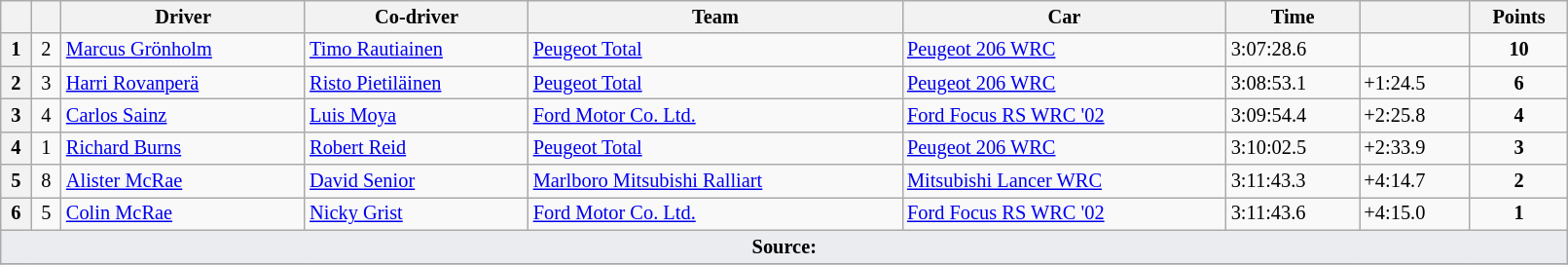<table class="wikitable" width=85% style="font-size: 85%;">
<tr>
<th></th>
<th></th>
<th>Driver</th>
<th>Co-driver</th>
<th>Team</th>
<th>Car</th>
<th>Time</th>
<th></th>
<th>Points</th>
</tr>
<tr>
<th>1</th>
<td align="center">2</td>
<td> <a href='#'>Marcus Grönholm</a></td>
<td> <a href='#'>Timo Rautiainen</a></td>
<td> <a href='#'>Peugeot Total</a></td>
<td><a href='#'>Peugeot 206 WRC</a></td>
<td>3:07:28.6</td>
<td></td>
<td align="center"><strong>10</strong></td>
</tr>
<tr>
<th>2</th>
<td align="center">3</td>
<td> <a href='#'>Harri Rovanperä</a></td>
<td> <a href='#'>Risto Pietiläinen</a></td>
<td> <a href='#'>Peugeot Total</a></td>
<td><a href='#'>Peugeot 206 WRC</a></td>
<td>3:08:53.1</td>
<td>+1:24.5</td>
<td align="center"><strong>6</strong></td>
</tr>
<tr>
<th>3</th>
<td align="center">4</td>
<td> <a href='#'>Carlos Sainz</a></td>
<td> <a href='#'>Luis Moya</a></td>
<td> <a href='#'>Ford Motor Co. Ltd.</a></td>
<td><a href='#'>Ford Focus RS WRC '02</a></td>
<td>3:09:54.4</td>
<td>+2:25.8</td>
<td align="center"><strong>4</strong></td>
</tr>
<tr>
<th>4</th>
<td align="center">1</td>
<td> <a href='#'>Richard Burns</a></td>
<td> <a href='#'>Robert Reid</a></td>
<td> <a href='#'>Peugeot Total</a></td>
<td><a href='#'>Peugeot 206 WRC</a></td>
<td>3:10:02.5</td>
<td>+2:33.9</td>
<td align="center"><strong>3</strong></td>
</tr>
<tr>
<th>5</th>
<td align="center">8</td>
<td> <a href='#'>Alister McRae</a></td>
<td> <a href='#'>David Senior</a></td>
<td> <a href='#'>Marlboro Mitsubishi Ralliart</a></td>
<td><a href='#'>Mitsubishi Lancer WRC</a></td>
<td>3:11:43.3</td>
<td>+4:14.7</td>
<td align="center"><strong>2</strong></td>
</tr>
<tr>
<th>6</th>
<td align="center">5</td>
<td> <a href='#'>Colin McRae</a></td>
<td> <a href='#'>Nicky Grist</a></td>
<td> <a href='#'>Ford Motor Co. Ltd.</a></td>
<td><a href='#'>Ford Focus RS WRC '02</a></td>
<td>3:11:43.6</td>
<td>+4:15.0</td>
<td align="center"><strong>1</strong></td>
</tr>
<tr>
<td style="background-color:#EAECF0; text-align:center" colspan="9"><strong>Source:</strong></td>
</tr>
<tr>
</tr>
</table>
